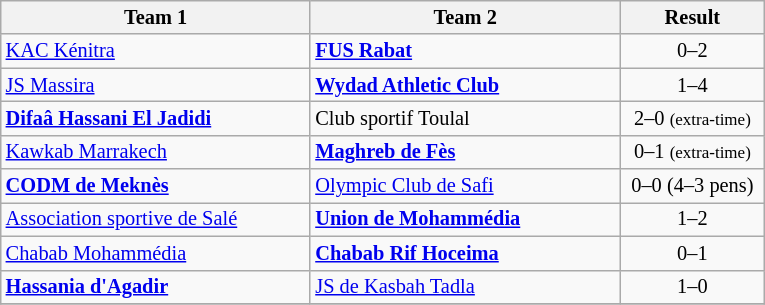<table class="wikitable" style="font-size:85%">
<tr>
<th width="200">Team 1</th>
<th width="200">Team 2</th>
<th width="90">Result</th>
</tr>
<tr>
<td><a href='#'>KAC Kénitra</a></td>
<td><strong><a href='#'>FUS Rabat</a></strong></td>
<td align=center>0–2</td>
</tr>
<tr>
<td><a href='#'>JS Massira</a></td>
<td><strong><a href='#'>Wydad Athletic Club</a></strong></td>
<td align=center>1–4</td>
</tr>
<tr>
<td><strong><a href='#'>Difaâ Hassani El Jadidi</a></strong></td>
<td>Club sportif Toulal</td>
<td align=center>2–0 <small>(extra-time)</small></td>
</tr>
<tr>
<td><a href='#'>Kawkab Marrakech</a></td>
<td><strong><a href='#'>Maghreb de Fès</a></strong></td>
<td align=center>0–1 <small>(extra-time)</small></td>
</tr>
<tr>
<td><strong><a href='#'>CODM de Meknès</a></strong></td>
<td><a href='#'>Olympic Club de Safi</a></td>
<td align=center>0–0 (4–3 pens)</td>
</tr>
<tr>
<td><a href='#'>Association sportive de Salé</a></td>
<td><strong><a href='#'>Union de Mohammédia</a></strong></td>
<td align=center>1–2</td>
</tr>
<tr>
<td><a href='#'>Chabab Mohammédia</a></td>
<td><strong><a href='#'>Chabab Rif Hoceima</a></strong></td>
<td align=center>0–1</td>
</tr>
<tr>
<td><strong><a href='#'>Hassania d'Agadir</a></strong></td>
<td><a href='#'>JS de Kasbah Tadla</a></td>
<td align=center>1–0</td>
</tr>
<tr>
</tr>
</table>
